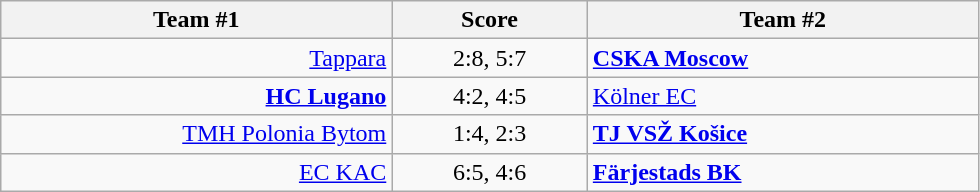<table class="wikitable" style="text-align: center;">
<tr>
<th width=22%>Team #1</th>
<th width=11%>Score</th>
<th width=22%>Team #2</th>
</tr>
<tr>
<td style="text-align: right;"><a href='#'>Tappara</a> </td>
<td>2:8, 5:7</td>
<td style="text-align: left;"> <strong><a href='#'>CSKA Moscow</a></strong></td>
</tr>
<tr>
<td style="text-align: right;"><strong><a href='#'>HC Lugano</a></strong> </td>
<td>4:2, 4:5</td>
<td style="text-align: left;"> <a href='#'>Kölner EC</a></td>
</tr>
<tr>
<td style="text-align: right;"><a href='#'>TMH Polonia Bytom</a> </td>
<td>1:4, 2:3</td>
<td style="text-align: left;"> <strong><a href='#'>TJ VSŽ Košice</a></strong></td>
</tr>
<tr>
<td style="text-align: right;"><a href='#'>EC KAC</a> </td>
<td>6:5, 4:6</td>
<td style="text-align: left;"> <strong><a href='#'>Färjestads BK</a></strong></td>
</tr>
</table>
